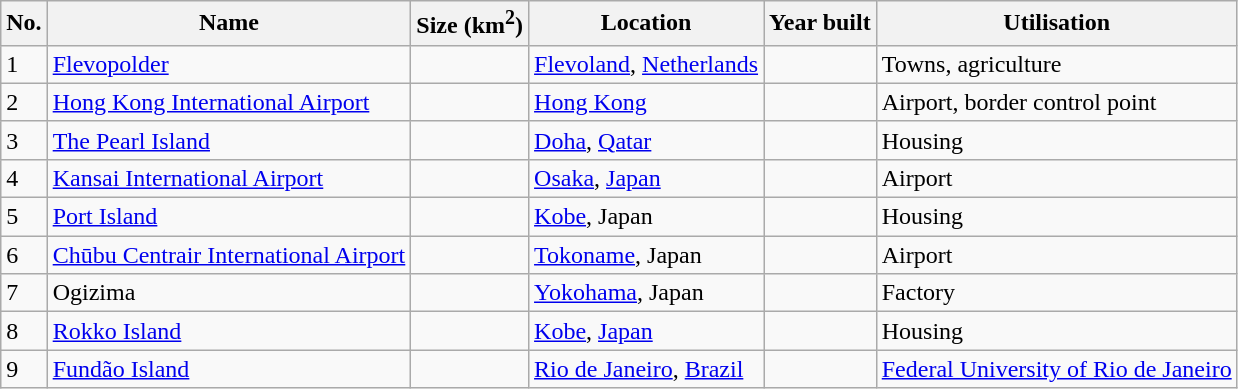<table class="wikitable">
<tr>
<th>No.</th>
<th>Name</th>
<th>Size (km<sup>2</sup>)</th>
<th>Location</th>
<th>Year built</th>
<th>Utilisation</th>
</tr>
<tr>
<td>1</td>
<td><a href='#'>Flevopolder</a></td>
<td style="text-align:right;"></td>
<td><a href='#'>Flevoland</a>, <a href='#'>Netherlands</a></td>
<td></td>
<td>Towns, agriculture</td>
</tr>
<tr>
<td>2</td>
<td><a href='#'>Hong Kong International Airport</a></td>
<td style="text-align:right;"></td>
<td><a href='#'>Hong Kong</a></td>
<td></td>
<td>Airport, border control point</td>
</tr>
<tr>
<td>3</td>
<td><a href='#'>The Pearl Island</a></td>
<td style="text-align:right;"></td>
<td><a href='#'>Doha</a>, <a href='#'>Qatar</a></td>
<td></td>
<td>Housing</td>
</tr>
<tr>
<td>4</td>
<td><a href='#'>Kansai International Airport</a></td>
<td style="text-align:right;"></td>
<td><a href='#'>Osaka</a>, <a href='#'>Japan</a></td>
<td></td>
<td>Airport</td>
</tr>
<tr>
<td>5</td>
<td><a href='#'>Port Island</a></td>
<td style="text-align:right;"></td>
<td><a href='#'>Kobe</a>, Japan</td>
<td></td>
<td>Housing</td>
</tr>
<tr>
<td>6</td>
<td><a href='#'>Chūbu Centrair International Airport</a></td>
<td style="text-align:right;"></td>
<td><a href='#'>Tokoname</a>, Japan</td>
<td></td>
<td>Airport</td>
</tr>
<tr>
<td>7</td>
<td>Ogizima</td>
<td style="text-align:right;"></td>
<td><a href='#'>Yokohama</a>, Japan</td>
<td></td>
<td>Factory</td>
</tr>
<tr>
<td>8</td>
<td><a href='#'>Rokko Island</a></td>
<td style="text-align:right;"></td>
<td><a href='#'>Kobe</a>, <a href='#'>Japan</a></td>
<td></td>
<td>Housing</td>
</tr>
<tr>
<td>9</td>
<td><a href='#'>Fundão Island</a></td>
<td style="text-align:right;"></td>
<td><a href='#'>Rio de Janeiro</a>, <a href='#'>Brazil</a></td>
<td></td>
<td><a href='#'>Federal University of Rio de Janeiro</a></td>
</tr>
</table>
